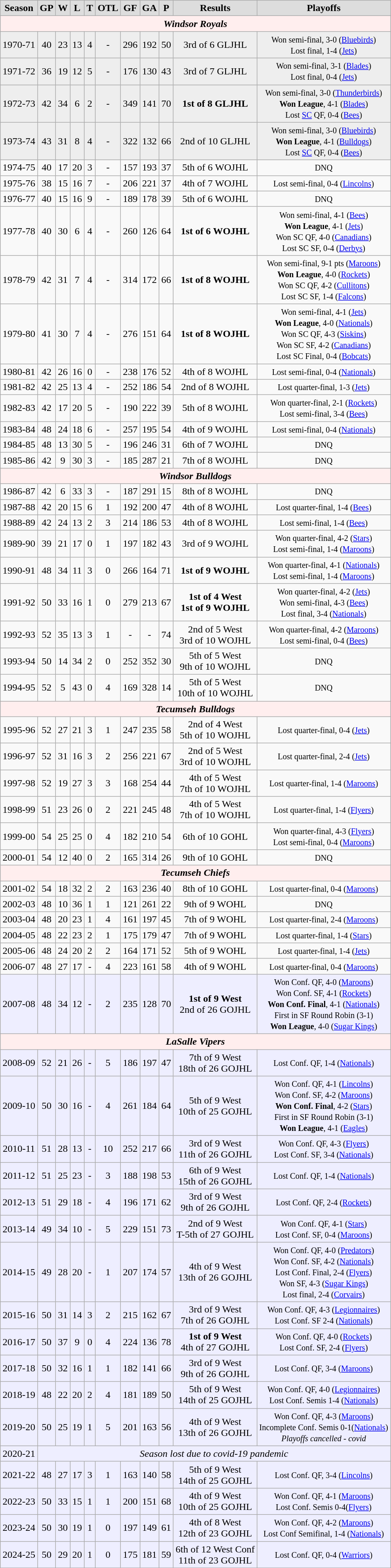<table class="wikitable">
<tr align="center"  bgcolor="#dddddd">
<td><strong>Season</strong></td>
<td><strong>GP</strong></td>
<td><strong>W</strong></td>
<td><strong>L</strong></td>
<td><strong>T</strong></td>
<td><strong>OTL</strong></td>
<td><strong>GF</strong></td>
<td><strong>GA</strong></td>
<td><strong>P</strong></td>
<td><strong>Results</strong></td>
<td><strong>Playoffs</strong></td>
</tr>
<tr align="center" bgcolor="#ffeeee">
<td colspan="11"><strong><em>Windsor Royals</em></strong></td>
</tr>
<tr align="center" bgcolor="#eeeeee">
<td>1970-71</td>
<td>40</td>
<td>23</td>
<td>13</td>
<td>4</td>
<td>-</td>
<td>296</td>
<td>192</td>
<td>50</td>
<td>3rd of 6 GLJHL</td>
<td><small>Won semi-final, 3-0 (<a href='#'>Bluebirds</a>)<br>Lost final, 1-4 (<a href='#'>Jets</a>)</small></td>
</tr>
<tr align="center" bgcolor="#eeeeee">
<td>1971-72</td>
<td>36</td>
<td>19</td>
<td>12</td>
<td>5</td>
<td>-</td>
<td>176</td>
<td>130</td>
<td>43</td>
<td>3rd of 7 GLJHL</td>
<td><small>Won semi-final, 3-1 (<a href='#'>Blades</a>)<br>Lost final, 0-4 (<a href='#'>Jets</a>)</small></td>
</tr>
<tr align="center" bgcolor="#eeeeee">
<td>1972-73</td>
<td>42</td>
<td>34</td>
<td>6</td>
<td>2</td>
<td>-</td>
<td>349</td>
<td>141</td>
<td>70</td>
<td><strong>1st of 8 GLJHL</strong></td>
<td><small>Won semi-final, 3-0 (<a href='#'>Thunderbirds</a>)<br><strong>Won League</strong>, 4-1 (<a href='#'>Blades</a>)<br>Lost <a href='#'>SC</a> QF, 0-4 (<a href='#'>Bees</a>)</small></td>
</tr>
<tr align="center" bgcolor="#eeeeee">
<td>1973-74</td>
<td>43</td>
<td>31</td>
<td>8</td>
<td>4</td>
<td>-</td>
<td>322</td>
<td>132</td>
<td>66</td>
<td>2nd of 10 GLJHL</td>
<td><small>Won semi-final, 3-0 (<a href='#'>Bluebirds</a>)<br><strong>Won League</strong>, 4-1 (<a href='#'>Bulldogs</a>)<br>Lost <a href='#'>SC</a> QF, 0-4 (<a href='#'>Bees</a>)</small></td>
</tr>
<tr align="center">
<td>1974-75</td>
<td>40</td>
<td>17</td>
<td>20</td>
<td>3</td>
<td>-</td>
<td>157</td>
<td>193</td>
<td>37</td>
<td>5th of 6 WOJHL</td>
<td><small>DNQ</small></td>
</tr>
<tr align="center">
<td>1975-76</td>
<td>38</td>
<td>15</td>
<td>16</td>
<td>7</td>
<td>-</td>
<td>206</td>
<td>221</td>
<td>37</td>
<td>4th of 7 WOJHL</td>
<td><small>Lost semi-final, 0-4 (<a href='#'>Lincolns</a>)</small></td>
</tr>
<tr align="center">
<td>1976-77</td>
<td>40</td>
<td>15</td>
<td>16</td>
<td>9</td>
<td>-</td>
<td>189</td>
<td>178</td>
<td>39</td>
<td>5th of 6 WOJHL</td>
<td><small>DNQ</small></td>
</tr>
<tr align="center">
<td>1977-78</td>
<td>40</td>
<td>30</td>
<td>6</td>
<td>4</td>
<td>-</td>
<td>260</td>
<td>126</td>
<td>64</td>
<td><strong>1st of 6 WOJHL</strong></td>
<td><small>Won semi-final, 4-1 (<a href='#'>Bees</a>)<br><strong>Won League</strong>, 4-1 (<a href='#'>Jets</a>)<br>Won SC QF, 4-0 (<a href='#'>Canadians</a>)<br>Lost SC SF, 0-4 (<a href='#'>Derbys</a>)</small></td>
</tr>
<tr align="center">
<td>1978-79</td>
<td>42</td>
<td>31</td>
<td>7</td>
<td>4</td>
<td>-</td>
<td>314</td>
<td>172</td>
<td>66</td>
<td><strong>1st of 8 WOJHL</strong></td>
<td><small>Won semi-final, 9-1 pts (<a href='#'>Maroons</a>)<br><strong>Won League</strong>, 4-0 (<a href='#'>Rockets</a>)<br>Won SC QF, 4-2 (<a href='#'>Cullitons</a>)<br>Lost SC SF, 1-4 (<a href='#'>Falcons</a>)</small></td>
</tr>
<tr align="center">
<td>1979-80</td>
<td>41</td>
<td>30</td>
<td>7</td>
<td>4</td>
<td>-</td>
<td>276</td>
<td>151</td>
<td>64</td>
<td><strong>1st of 8 WOJHL</strong></td>
<td><small>Won semi-final, 4-1 (<a href='#'>Jets</a>)<br><strong>Won League</strong>, 4-0 (<a href='#'>Nationals</a>)<br>Won SC QF, 4-3 (<a href='#'>Siskins</a>)<br>Won SC SF, 4-2 (<a href='#'>Canadians</a>)<br>Lost SC Final, 0-4 (<a href='#'>Bobcats</a>)</small></td>
</tr>
<tr align="center">
<td>1980-81</td>
<td>42</td>
<td>26</td>
<td>16</td>
<td>0</td>
<td>-</td>
<td>238</td>
<td>176</td>
<td>52</td>
<td>4th of 8 WOJHL</td>
<td><small>Lost semi-final, 0-4 (<a href='#'>Nationals</a>)</small></td>
</tr>
<tr align="center">
<td>1981-82</td>
<td>42</td>
<td>25</td>
<td>13</td>
<td>4</td>
<td>-</td>
<td>252</td>
<td>186</td>
<td>54</td>
<td>2nd of 8 WOJHL</td>
<td><small>Lost quarter-final, 1-3 (<a href='#'>Jets</a>)</small></td>
</tr>
<tr align="center">
<td>1982-83</td>
<td>42</td>
<td>17</td>
<td>20</td>
<td>5</td>
<td>-</td>
<td>190</td>
<td>222</td>
<td>39</td>
<td>5th of 8 WOJHL</td>
<td><small>Won quarter-final, 2-1 (<a href='#'>Rockets</a>)<br>Lost semi-final, 3-4 (<a href='#'>Bees</a>)</small></td>
</tr>
<tr align="center">
<td>1983-84</td>
<td>48</td>
<td>24</td>
<td>18</td>
<td>6</td>
<td>-</td>
<td>257</td>
<td>195</td>
<td>54</td>
<td>4th of 9 WOJHL</td>
<td><small>Lost semi-final, 0-4 (<a href='#'>Nationals</a>)</small></td>
</tr>
<tr align="center">
<td>1984-85</td>
<td>48</td>
<td>13</td>
<td>30</td>
<td>5</td>
<td>-</td>
<td>196</td>
<td>246</td>
<td>31</td>
<td>6th of 7 WOJHL</td>
<td><small>DNQ</small></td>
</tr>
<tr align="center">
<td>1985-86</td>
<td>42</td>
<td>9</td>
<td>30</td>
<td>3</td>
<td>-</td>
<td>185</td>
<td>287</td>
<td>21</td>
<td>7th of 8 WOJHL</td>
<td><small>DNQ</small></td>
</tr>
<tr align="center" bgcolor="#ffeeee">
<td colspan="11"><strong><em>Windsor Bulldogs</em></strong></td>
</tr>
<tr align="center">
<td>1986-87</td>
<td>42</td>
<td>6</td>
<td>33</td>
<td>3</td>
<td>-</td>
<td>187</td>
<td>291</td>
<td>15</td>
<td>8th of 8 WOJHL</td>
<td><small>DNQ</small></td>
</tr>
<tr align="center">
<td>1987-88</td>
<td>42</td>
<td>20</td>
<td>15</td>
<td>6</td>
<td>1</td>
<td>192</td>
<td>200</td>
<td>47</td>
<td>4th of 8 WOJHL</td>
<td><small>Lost quarter-final, 1-4 (<a href='#'>Bees</a>)</small></td>
</tr>
<tr align="center">
<td>1988-89</td>
<td>42</td>
<td>24</td>
<td>13</td>
<td>2</td>
<td>3</td>
<td>214</td>
<td>186</td>
<td>53</td>
<td>4th of 8 WOJHL</td>
<td><small>Lost semi-final, 1-4 (<a href='#'>Bees</a>)</small></td>
</tr>
<tr align="center">
<td>1989-90</td>
<td>39</td>
<td>21</td>
<td>17</td>
<td>0</td>
<td>1</td>
<td>197</td>
<td>182</td>
<td>43</td>
<td>3rd of 9 WOJHL</td>
<td><small>Won quarter-final, 4-2 (<a href='#'>Stars</a>)<br>Lost semi-final, 1-4 (<a href='#'>Maroons</a>)</small></td>
</tr>
<tr align="center">
<td>1990-91</td>
<td>48</td>
<td>34</td>
<td>11</td>
<td>3</td>
<td>0</td>
<td>266</td>
<td>164</td>
<td>71</td>
<td><strong>1st of 9 WOJHL</strong></td>
<td><small>Won quarter-final, 4-1 (<a href='#'>Nationals</a>)<br>Lost semi-final, 1-4 (<a href='#'>Maroons</a>)</small></td>
</tr>
<tr align="center">
<td>1991-92</td>
<td>50</td>
<td>33</td>
<td>16</td>
<td>1</td>
<td>0</td>
<td>279</td>
<td>213</td>
<td>67</td>
<td><strong>1st of 4 West</strong><br><strong>1st of 9 WOJHL</strong></td>
<td><small>Won quarter-final, 4-2 (<a href='#'>Jets</a>)<br>Won semi-final, 4-3 (<a href='#'>Bees</a>)<br>Lost final, 3-4 (<a href='#'>Nationals</a>)</small></td>
</tr>
<tr align="center">
<td>1992-93</td>
<td>52</td>
<td>35</td>
<td>13</td>
<td>3</td>
<td>1</td>
<td>-</td>
<td>-</td>
<td>74</td>
<td>2nd of 5 West<br>3rd of 10 WOJHL</td>
<td><small>Won quarter-final, 4-2 (<a href='#'>Maroons</a>)<br>Lost semi-final, 0-4 (<a href='#'>Bees</a>)</small></td>
</tr>
<tr align="center">
<td>1993-94</td>
<td>50</td>
<td>14</td>
<td>34</td>
<td>2</td>
<td>0</td>
<td>252</td>
<td>352</td>
<td>30</td>
<td>5th of 5 West<br>9th of 10 WOJHL</td>
<td><small>DNQ</small></td>
</tr>
<tr align="center">
<td>1994-95</td>
<td>52</td>
<td>5</td>
<td>43</td>
<td>0</td>
<td>4</td>
<td>169</td>
<td>328</td>
<td>14</td>
<td>5th of 5 West<br>10th of 10 WOJHL</td>
<td><small>DNQ</small></td>
</tr>
<tr align="center" bgcolor="#ffeeee">
<td colspan="11"><strong><em>Tecumseh Bulldogs</em></strong></td>
</tr>
<tr align="center">
<td>1995-96</td>
<td>52</td>
<td>27</td>
<td>21</td>
<td>3</td>
<td>1</td>
<td>247</td>
<td>235</td>
<td>58</td>
<td>2nd of 4 West<br>5th of 10 WOJHL</td>
<td><small>Lost quarter-final, 0-4 (<a href='#'>Jets</a>)</small></td>
</tr>
<tr align="center">
<td>1996-97</td>
<td>52</td>
<td>31</td>
<td>16</td>
<td>3</td>
<td>2</td>
<td>256</td>
<td>221</td>
<td>67</td>
<td>2nd of 5 West<br>3rd of 10 WOJHL</td>
<td><small>Lost quarter-final, 2-4 (<a href='#'>Jets</a>)</small></td>
</tr>
<tr align="center">
<td>1997-98</td>
<td>52</td>
<td>19</td>
<td>27</td>
<td>3</td>
<td>3</td>
<td>168</td>
<td>254</td>
<td>44</td>
<td>4th of 5 West<br>7th of 10 WOJHL</td>
<td><small>Lost quarter-final, 1-4 (<a href='#'>Maroons</a>)</small></td>
</tr>
<tr align="center">
<td>1998-99</td>
<td>51</td>
<td>23</td>
<td>26</td>
<td>0</td>
<td>2</td>
<td>221</td>
<td>245</td>
<td>48</td>
<td>4th of 5 West<br>7th of 10 WOJHL</td>
<td><small>Lost quarter-final, 1-4 (<a href='#'>Flyers</a>)</small></td>
</tr>
<tr align="center">
<td>1999-00</td>
<td>54</td>
<td>25</td>
<td>25</td>
<td>0</td>
<td>4</td>
<td>182</td>
<td>210</td>
<td>54</td>
<td>6th of 10 GOHL</td>
<td><small>Won quarter-final, 4-3 (<a href='#'>Flyers</a>)<br>Lost semi-final, 0-4 (<a href='#'>Maroons</a>)</small></td>
</tr>
<tr align="center">
<td>2000-01</td>
<td>54</td>
<td>12</td>
<td>40</td>
<td>0</td>
<td>2</td>
<td>165</td>
<td>314</td>
<td>26</td>
<td>9th of 10 GOHL</td>
<td><small>DNQ</small></td>
</tr>
<tr align="center" bgcolor="#ffeeee">
<td colspan="11"><strong><em>Tecumseh Chiefs</em></strong></td>
</tr>
<tr align="center">
<td>2001-02</td>
<td>54</td>
<td>18</td>
<td>32</td>
<td>2</td>
<td>2</td>
<td>163</td>
<td>236</td>
<td>40</td>
<td>8th of 10 GOHL</td>
<td><small>Lost quarter-final, 0-4 (<a href='#'>Maroons</a>)</small></td>
</tr>
<tr align="center">
<td>2002-03</td>
<td>48</td>
<td>10</td>
<td>36</td>
<td>1</td>
<td>1</td>
<td>121</td>
<td>261</td>
<td>22</td>
<td>9th of 9 WOHL</td>
<td><small>DNQ</small></td>
</tr>
<tr align="center">
<td>2003-04</td>
<td>48</td>
<td>20</td>
<td>23</td>
<td>1</td>
<td>4</td>
<td>161</td>
<td>197</td>
<td>45</td>
<td>7th of 9 WOHL</td>
<td><small>Lost quarter-final, 2-4 (<a href='#'>Maroons</a>)</small></td>
</tr>
<tr align="center">
<td>2004-05</td>
<td>48</td>
<td>22</td>
<td>23</td>
<td>2</td>
<td>1</td>
<td>175</td>
<td>179</td>
<td>47</td>
<td>7th of 9 WOHL</td>
<td><small>Lost quarter-final, 1-4 (<a href='#'>Stars</a>)</small></td>
</tr>
<tr align="center">
<td>2005-06</td>
<td>48</td>
<td>24</td>
<td>20</td>
<td>2</td>
<td>2</td>
<td>164</td>
<td>171</td>
<td>52</td>
<td>5th of 9 WOHL</td>
<td><small>Lost quarter-final, 1-4 (<a href='#'>Jets</a>)</small></td>
</tr>
<tr align="center">
<td>2006-07</td>
<td>48</td>
<td>27</td>
<td>17</td>
<td>-</td>
<td>4</td>
<td>223</td>
<td>161</td>
<td>58</td>
<td>4th of 9 WOHL</td>
<td><small>Lost quarter-final, 0-4 (<a href='#'>Maroons</a>)</small></td>
</tr>
<tr align="center" bgcolor="#eeeeff">
<td>2007-08</td>
<td>48</td>
<td>34</td>
<td>12</td>
<td>-</td>
<td>2</td>
<td>235</td>
<td>128</td>
<td>70</td>
<td><strong>1st of 9 West</strong><br>2nd of 26 GOJHL</td>
<td><small>Won Conf. QF, 4-0 (<a href='#'>Maroons</a>)<br>Won Conf. SF, 4-1 (<a href='#'>Rockets</a>)<br><strong>Won Conf. Final</strong>, 4-1 (<a href='#'>Nationals</a>)<br>First in SF Round Robin (3-1)<br><strong>Won League</strong>, 4-0 (<a href='#'>Sugar Kings</a>)</small></td>
</tr>
<tr align="center" bgcolor="#ffeeee">
<td colspan="11"><strong><em>LaSalle Vipers</em></strong></td>
</tr>
<tr align="center" bgcolor="#eeeeff">
<td>2008-09</td>
<td>52</td>
<td>21</td>
<td>26</td>
<td>-</td>
<td>5</td>
<td>186</td>
<td>197</td>
<td>47</td>
<td>7th of 9 West<br>18th of 26 GOJHL</td>
<td><small>Lost Conf. QF, 1-4 (<a href='#'>Nationals</a>)</small></td>
</tr>
<tr align="center" bgcolor="#eeeeff">
<td>2009-10</td>
<td>50</td>
<td>30</td>
<td>16</td>
<td>-</td>
<td>4</td>
<td>261</td>
<td>184</td>
<td>64</td>
<td>5th of 9 West<br>10th of 25 GOJHL</td>
<td><small>Won Conf. QF, 4-1 (<a href='#'>Lincolns</a>)<br>Won Conf. SF, 4-2 (<a href='#'>Maroons</a>)<br><strong>Won Conf. Final</strong>, 4-2 (<a href='#'>Stars</a>)<br>First in SF Round Robin (3-1)<br><strong>Won League</strong>, 4-1 (<a href='#'>Eagles</a>)</small></td>
</tr>
<tr align="center" bgcolor="#eeeeff">
<td>2010-11</td>
<td>51</td>
<td>28</td>
<td>13</td>
<td>-</td>
<td>10</td>
<td>252</td>
<td>217</td>
<td>66</td>
<td>3rd of 9 West<br>11th of 26 GOJHL</td>
<td><small>Won Conf. QF, 4-3 (<a href='#'>Flyers</a>)<br>Lost Conf. SF, 3-4 (<a href='#'>Nationals</a>)</small></td>
</tr>
<tr align="center" bgcolor="#eeeeff">
<td>2011-12</td>
<td>51</td>
<td>25</td>
<td>23</td>
<td>-</td>
<td>3</td>
<td>188</td>
<td>198</td>
<td>53</td>
<td>6th of 9 West<br>15th of 26 GOJHL</td>
<td><small>Lost Conf. QF, 1-4 (<a href='#'>Nationals</a>)</small></td>
</tr>
<tr align="center" bgcolor="#eeeeff">
<td>2012-13</td>
<td>51</td>
<td>29</td>
<td>18</td>
<td>-</td>
<td>4</td>
<td>196</td>
<td>171</td>
<td>62</td>
<td>3rd of 9 West<br>9th of 26 GOJHL</td>
<td><small>Lost Conf. QF, 2-4 (<a href='#'>Rockets</a>)</small></td>
</tr>
<tr align="center" bgcolor="#eeeeff">
<td>2013-14</td>
<td>49</td>
<td>34</td>
<td>10</td>
<td>-</td>
<td>5</td>
<td>229</td>
<td>151</td>
<td>73</td>
<td>2nd of 9 West<br>T-5th of 27 GOJHL</td>
<td><small>Won Conf. QF, 4-1 (<a href='#'>Stars</a>)<br>Lost Conf. SF, 0-4 (<a href='#'>Maroons</a>)</small></td>
</tr>
<tr align="center" bgcolor="#eeeeff">
<td>2014-15</td>
<td>49</td>
<td>28</td>
<td>20</td>
<td>-</td>
<td>1</td>
<td>207</td>
<td>174</td>
<td>57</td>
<td>4th of 9 West<br>13th of 26 GOJHL</td>
<td><small>Won Conf. QF, 4-0 (<a href='#'>Predators</a>)<br>Won Conf. SF, 4-2 (<a href='#'>Nationals</a>)<br>Lost Conf. Final, 2-4 (<a href='#'>Flyers</a>)<br>Won SF, 4-3 (<a href='#'>Sugar Kings</a>)<br>Lost final, 2-4 (<a href='#'>Corvairs</a>)</small></td>
</tr>
<tr align="center" bgcolor="#eeeeff">
<td>2015-16</td>
<td>50</td>
<td>31</td>
<td>14</td>
<td>3</td>
<td>2</td>
<td>215</td>
<td>162</td>
<td>67</td>
<td>3rd of 9 West<br>7th of 26 GOJHL</td>
<td><small>Won Conf. QF, 4-3 (<a href='#'>Legionnaires</a>)<br> Lost Conf. SF 2-4 (<a href='#'>Nationals</a>)</small></td>
</tr>
<tr align="center" bgcolor="#eeeeff">
<td>2016-17</td>
<td>50</td>
<td>37</td>
<td>9</td>
<td>0</td>
<td>4</td>
<td>224</td>
<td>136</td>
<td>78</td>
<td><strong>1st of 9 West</strong><br>4th of 27 GOJHL</td>
<td><small>Won Conf. QF, 4-0 (<a href='#'>Rockets</a>)<br>Lost Conf. SF, 2-4 (<a href='#'>Flyers</a>)</small></td>
</tr>
<tr align="center" bgcolor="#eeeeff">
<td>2017-18</td>
<td>50</td>
<td>32</td>
<td>16</td>
<td>1</td>
<td>1</td>
<td>182</td>
<td>141</td>
<td>66</td>
<td>3rd of 9 West<br>9th of 26 GOJHL</td>
<td><small>Lost Conf. QF, 3-4 (<a href='#'>Maroons</a>)</small></td>
</tr>
<tr align="center" bgcolor="#eeeeff">
<td>2018-19</td>
<td>48</td>
<td>22</td>
<td>20</td>
<td>2</td>
<td>4</td>
<td>181</td>
<td>189</td>
<td>50</td>
<td>5th of 9 West<br>14th of 25 GOJHL</td>
<td><small>Won Conf. QF, 4-0 (<a href='#'>Legionnaires</a>)<br>Lost Conf. Semis 1-4 (<a href='#'>Nationals</a>)</small></td>
</tr>
<tr align="center" bgcolor="#eeeeff">
<td>2019-20</td>
<td>50</td>
<td>25</td>
<td>19</td>
<td>1</td>
<td>5</td>
<td>201</td>
<td>163</td>
<td>56</td>
<td>4th of 9 West<br>13th of 26 GOJHL</td>
<td><small>Won Conf. QF, 4-3 (<a href='#'>Maroons</a>)<br>Incomplete Conf. Semis 0-1(<a href='#'>Nationals</a>)<br><em>Playoffs cancelled - covid</em></small></td>
</tr>
<tr align="center" bgcolor="#eeeeff">
<td>2020-21</td>
<td colspan=10><em>Season lost due to covid-19 pandemic</em></td>
</tr>
<tr align="center" bgcolor="#eeeeff">
<td>2021-22</td>
<td>48</td>
<td>27</td>
<td>17</td>
<td>3</td>
<td>1</td>
<td>163</td>
<td>140</td>
<td>58</td>
<td>5th of 9 West<br>14th of 25 GOJHL</td>
<td><small>Lost Conf. QF, 3-4 (<a href='#'>Lincolns</a>)</small></td>
</tr>
<tr align="center" bgcolor="#eeeeff">
<td>2022-23</td>
<td>50</td>
<td>33</td>
<td>15</td>
<td>1</td>
<td>1</td>
<td>200</td>
<td>151</td>
<td>68</td>
<td>4th of 9 West<br>10th of 25 GOJHL</td>
<td><small>Won Conf. QF, 4-1 (<a href='#'>Maroons</a>)<br>Lost Conf. Semis 0-4(<a href='#'>Flyers</a>)</small></td>
</tr>
<tr align="center" bgcolor="#eeeeff">
<td>2023-24</td>
<td>50</td>
<td>30</td>
<td>19</td>
<td>1</td>
<td>0</td>
<td>197</td>
<td>149</td>
<td>61</td>
<td>4th of 8 West<br>12th of 23 GOJHL</td>
<td><small>Won Conf. QF, 4-2 (<a href='#'>Maroons</a>)<br>Lost Conf Semifinal, 1-4 (<a href='#'>Nationals</a>)</small></td>
</tr>
<tr align="center" bgcolor="#eeeeff">
<td>2024-25</td>
<td>50</td>
<td>29</td>
<td>20</td>
<td>1</td>
<td>0</td>
<td>175</td>
<td>181</td>
<td>59</td>
<td>6th of 12 West Conf<br>11th of 23 GOJHL</td>
<td><small>Lost Conf. QF, 0-4 (<a href='#'>Warriors</a>)</small></td>
</tr>
</table>
